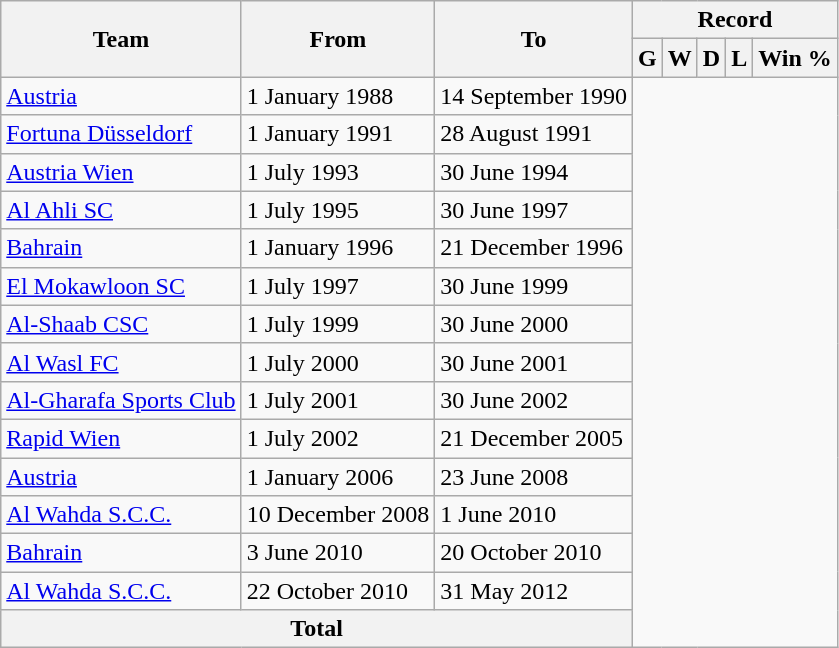<table class="wikitable" style="text-align: center">
<tr>
<th rowspan="2">Team</th>
<th rowspan="2">From</th>
<th rowspan="2">To</th>
<th colspan="6">Record</th>
</tr>
<tr>
<th>G</th>
<th>W</th>
<th>D</th>
<th>L</th>
<th>Win %</th>
</tr>
<tr>
<td align=left><a href='#'>Austria</a></td>
<td align=left>1 January 1988</td>
<td align=left>14 September 1990<br></td>
</tr>
<tr>
<td align=left><a href='#'>Fortuna Düsseldorf</a></td>
<td align=left>1 January 1991</td>
<td align=left>28 August 1991<br></td>
</tr>
<tr>
<td align=left><a href='#'>Austria Wien</a></td>
<td align=left>1 July 1993</td>
<td align=left>30 June 1994<br></td>
</tr>
<tr>
<td align=left><a href='#'>Al Ahli SC</a></td>
<td align=left>1 July 1995</td>
<td align=left>30 June 1997<br></td>
</tr>
<tr>
<td align=left><a href='#'>Bahrain</a></td>
<td align=left>1 January 1996</td>
<td align=left>21 December 1996<br></td>
</tr>
<tr>
<td align=left><a href='#'>El Mokawloon SC</a></td>
<td align=left>1 July 1997</td>
<td align=left>30 June 1999<br></td>
</tr>
<tr>
<td align=left><a href='#'>Al-Shaab CSC</a></td>
<td align=left>1 July 1999</td>
<td align=left>30 June 2000<br></td>
</tr>
<tr>
<td align=left><a href='#'>Al Wasl FC</a></td>
<td align=left>1 July 2000</td>
<td align=left>30 June 2001<br></td>
</tr>
<tr>
<td align=left><a href='#'>Al-Gharafa Sports Club</a></td>
<td align=left>1 July 2001</td>
<td align=left>30 June 2002<br></td>
</tr>
<tr>
<td align=left><a href='#'>Rapid Wien</a></td>
<td align=left>1 July 2002</td>
<td align=left>21 December 2005<br></td>
</tr>
<tr>
<td align=left><a href='#'>Austria</a></td>
<td align=left>1 January 2006</td>
<td align=left>23 June 2008<br></td>
</tr>
<tr>
<td align=left><a href='#'>Al Wahda S.C.C.</a></td>
<td align=left>10 December 2008</td>
<td align=left>1 June 2010<br></td>
</tr>
<tr>
<td align=left><a href='#'>Bahrain</a></td>
<td align=left>3 June 2010</td>
<td align=left>20 October 2010<br></td>
</tr>
<tr>
<td align=left><a href='#'>Al Wahda S.C.C.</a></td>
<td align=left>22 October 2010</td>
<td align=left>31 May 2012<br></td>
</tr>
<tr>
<th colspan="3">Total<br></th>
</tr>
</table>
